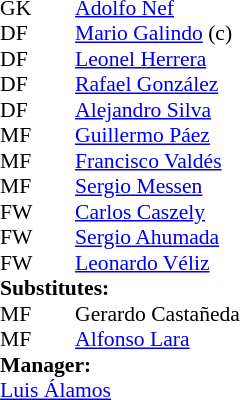<table cellspacing="0" cellpadding="0" style="font-size:90%; margin:0.2em auto;">
<tr>
<th width="25"></th>
<th width="25"></th>
</tr>
<tr>
<td>GK</td>
<td></td>
<td> <a href='#'>Adolfo Nef</a></td>
</tr>
<tr>
<td>DF</td>
<td></td>
<td> <a href='#'>Mario Galindo</a> (c)</td>
</tr>
<tr>
<td>DF</td>
<td></td>
<td> <a href='#'>Leonel Herrera</a></td>
</tr>
<tr>
<td>DF</td>
<td></td>
<td> <a href='#'>Rafael González</a></td>
</tr>
<tr>
<td>DF</td>
<td></td>
<td> <a href='#'>Alejandro Silva</a></td>
<td></td>
<td></td>
</tr>
<tr>
<td>MF</td>
<td></td>
<td> <a href='#'>Guillermo Páez</a></td>
</tr>
<tr>
<td>MF</td>
<td></td>
<td> <a href='#'>Francisco Valdés</a></td>
</tr>
<tr>
<td>MF</td>
<td></td>
<td> <a href='#'>Sergio Messen</a></td>
</tr>
<tr>
<td>FW</td>
<td></td>
<td> <a href='#'>Carlos Caszely</a></td>
</tr>
<tr>
<td>FW</td>
<td></td>
<td> <a href='#'>Sergio Ahumada</a></td>
</tr>
<tr>
<td>FW</td>
<td></td>
<td> <a href='#'>Leonardo Véliz</a></td>
<td></td>
<td></td>
</tr>
<tr>
<td colspan=3><strong>Substitutes:</strong></td>
</tr>
<tr>
<td>MF</td>
<td></td>
<td> Gerardo Castañeda</td>
<td></td>
<td></td>
</tr>
<tr>
<td>MF</td>
<td></td>
<td> <a href='#'>Alfonso Lara</a></td>
<td></td>
<td></td>
</tr>
<tr>
<td colspan=3><strong>Manager:</strong></td>
</tr>
<tr>
<td colspan=4> <a href='#'>Luis Álamos</a></td>
</tr>
</table>
